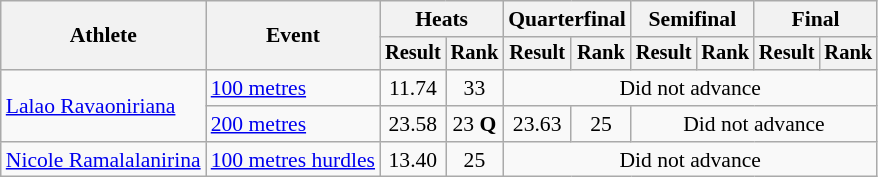<table class="wikitable" style="font-size:90%">
<tr>
<th rowspan="2">Athlete</th>
<th rowspan="2">Event</th>
<th colspan="2">Heats</th>
<th colspan="2">Quarterfinal</th>
<th colspan="2">Semifinal</th>
<th colspan="2">Final</th>
</tr>
<tr style="font-size:95%">
<th>Result</th>
<th>Rank</th>
<th>Result</th>
<th>Rank</th>
<th>Result</th>
<th>Rank</th>
<th>Result</th>
<th>Rank</th>
</tr>
<tr align=center>
<td align=left rowspan=2><a href='#'>Lalao Ravaoniriana</a></td>
<td align=left><a href='#'>100 metres</a></td>
<td>11.74</td>
<td>33</td>
<td colspan=6>Did not advance</td>
</tr>
<tr align=center>
<td align=left><a href='#'>200 metres</a></td>
<td>23.58</td>
<td>23 <strong>Q</strong></td>
<td>23.63</td>
<td>25</td>
<td colspan=4>Did not advance</td>
</tr>
<tr align=center>
<td align=left><a href='#'>Nicole Ramalalanirina</a></td>
<td align=left><a href='#'>100 metres hurdles</a></td>
<td>13.40</td>
<td>25</td>
<td colspan=6>Did not advance</td>
</tr>
</table>
